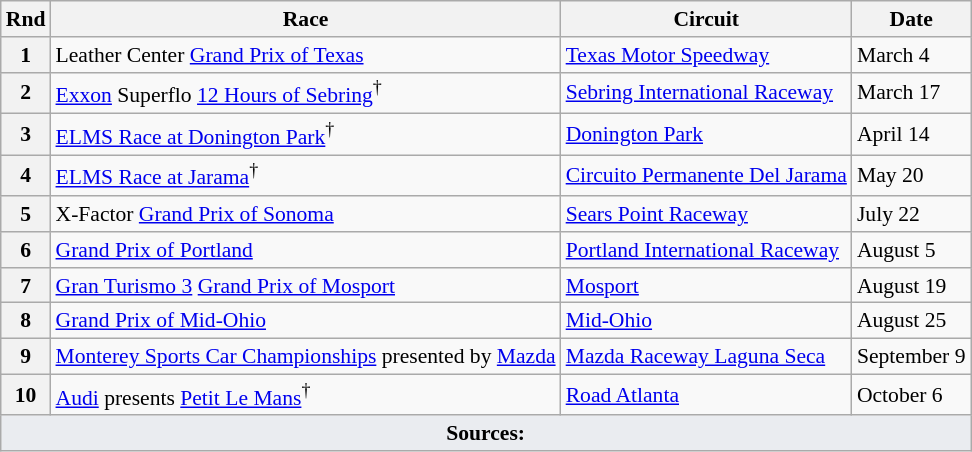<table class="wikitable" style="font-size: 90%;">
<tr>
<th>Rnd</th>
<th>Race</th>
<th>Circuit</th>
<th>Date</th>
</tr>
<tr>
<th>1</th>
<td> Leather Center <a href='#'>Grand Prix of Texas</a></td>
<td><a href='#'>Texas Motor Speedway</a></td>
<td>March 4</td>
</tr>
<tr>
<th>2</th>
<td> <a href='#'>Exxon</a> Superflo <a href='#'>12 Hours of Sebring</a><sup>†</sup></td>
<td><a href='#'>Sebring International Raceway</a></td>
<td>March 17</td>
</tr>
<tr>
<th>3</th>
<td> <a href='#'>ELMS Race at Donington Park</a><sup>†</sup></td>
<td><a href='#'>Donington Park</a></td>
<td>April 14</td>
</tr>
<tr>
<th>4</th>
<td> <a href='#'>ELMS Race at Jarama</a><sup>†</sup></td>
<td><a href='#'>Circuito Permanente Del Jarama</a></td>
<td>May 20</td>
</tr>
<tr>
<th>5</th>
<td> X-Factor <a href='#'>Grand Prix of Sonoma</a></td>
<td><a href='#'>Sears Point Raceway</a></td>
<td>July 22</td>
</tr>
<tr>
<th>6</th>
<td> <a href='#'>Grand Prix of Portland</a></td>
<td><a href='#'>Portland International Raceway</a></td>
<td>August 5</td>
</tr>
<tr>
<th>7</th>
<td> <a href='#'>Gran Turismo 3</a> <a href='#'>Grand Prix of Mosport</a></td>
<td><a href='#'>Mosport</a></td>
<td>August 19</td>
</tr>
<tr>
<th>8</th>
<td> <a href='#'>Grand Prix of Mid-Ohio</a></td>
<td><a href='#'>Mid-Ohio</a></td>
<td>August 25</td>
</tr>
<tr>
<th>9</th>
<td> <a href='#'>Monterey Sports Car Championships</a> presented by <a href='#'>Mazda</a></td>
<td><a href='#'>Mazda Raceway Laguna Seca</a></td>
<td>September 9</td>
</tr>
<tr>
<th>10</th>
<td> <a href='#'>Audi</a> presents <a href='#'>Petit Le Mans</a><sup>†</sup></td>
<td><a href='#'>Road Atlanta</a></td>
<td>October 6</td>
</tr>
<tr class="sortbottom">
<td colspan="4" style="background-color:#EAECF0;text-align:center"><strong>Sources:</strong></td>
</tr>
</table>
